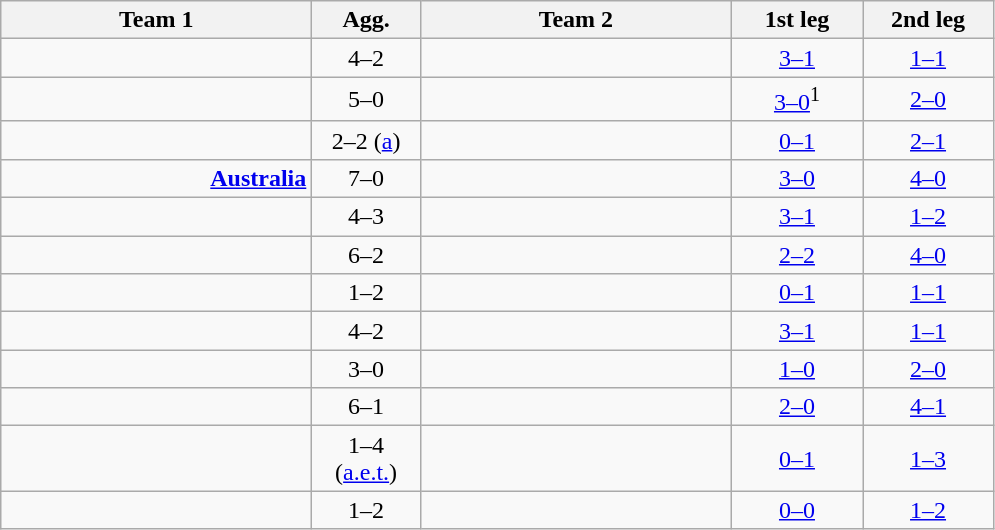<table class="wikitable" style="text-align:center">
<tr>
<th width=200>Team 1</th>
<th width=65>Agg.</th>
<th width=200>Team 2</th>
<th width=80>1st leg</th>
<th width=80>2nd leg</th>
</tr>
<tr>
<td align=right><strong></strong></td>
<td>4–2</td>
<td align=left></td>
<td><a href='#'>3–1</a></td>
<td><a href='#'>1–1</a></td>
</tr>
<tr>
<td align=right><strong></strong></td>
<td>5–0</td>
<td align=left></td>
<td><a href='#'>3–0</a><sup>1</sup></td>
<td><a href='#'>2–0</a></td>
</tr>
<tr>
<td align=right><strong></strong></td>
<td>2–2 (<a href='#'>a</a>)</td>
<td align=left></td>
<td><a href='#'>0–1</a></td>
<td><a href='#'>2–1</a></td>
</tr>
<tr>
<td align=right><strong><a href='#'>Australia</a> </strong></td>
<td>7–0</td>
<td align=left></td>
<td><a href='#'>3–0</a></td>
<td><a href='#'>4–0</a></td>
</tr>
<tr>
<td align=right><strong></strong></td>
<td>4–3</td>
<td align=left></td>
<td><a href='#'>3–1</a></td>
<td><a href='#'>1–2</a></td>
</tr>
<tr>
<td align=right><strong></strong></td>
<td>6–2</td>
<td align=left></td>
<td><a href='#'>2–2</a></td>
<td><a href='#'>4–0</a></td>
</tr>
<tr>
<td align=right></td>
<td>1–2</td>
<td align=left><strong></strong></td>
<td><a href='#'>0–1</a></td>
<td><a href='#'>1–1</a></td>
</tr>
<tr>
<td align=right><strong></strong></td>
<td>4–2</td>
<td align=left></td>
<td><a href='#'>3–1</a></td>
<td><a href='#'>1–1</a></td>
</tr>
<tr>
<td align=right><strong></strong></td>
<td>3–0</td>
<td align=left></td>
<td><a href='#'>1–0</a></td>
<td><a href='#'>2–0</a></td>
</tr>
<tr>
<td align=right><strong></strong></td>
<td>6–1</td>
<td align=left></td>
<td><a href='#'>2–0</a></td>
<td><a href='#'>4–1</a></td>
</tr>
<tr>
<td align=right></td>
<td>1–4 (<a href='#'>a.e.t.</a>)</td>
<td align=left><strong></strong></td>
<td><a href='#'>0–1</a></td>
<td><a href='#'>1–3</a></td>
</tr>
<tr>
<td align=right></td>
<td>1–2</td>
<td align=left><strong></strong></td>
<td><a href='#'>0–0</a></td>
<td><a href='#'>1–2</a></td>
</tr>
</table>
